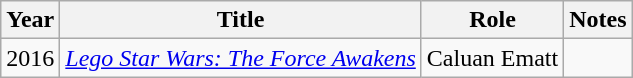<table class="wikitable">
<tr>
<th>Year</th>
<th>Title</th>
<th>Role</th>
<th>Notes</th>
</tr>
<tr>
<td>2016</td>
<td><em><a href='#'>Lego Star Wars: The Force Awakens</a></em></td>
<td>Caluan Ematt</td>
<td></td>
</tr>
</table>
